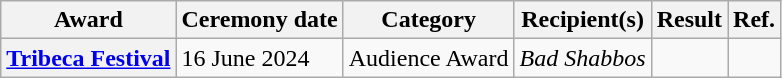<table class="wikitable sortable plainrowheaders">
<tr>
<th scope="col">Award</th>
<th scope="col">Ceremony date</th>
<th scope="col">Category</th>
<th scope="col">Recipient(s)</th>
<th scope="col">Result</th>
<th scope="col">Ref.</th>
</tr>
<tr>
<th scope="row"><a href='#'>Tribeca Festival</a></th>
<td>16 June 2024</td>
<td>Audience Award</td>
<td><em>Bad Shabbos</em></td>
<td></td>
<td align="center"></td>
</tr>
</table>
